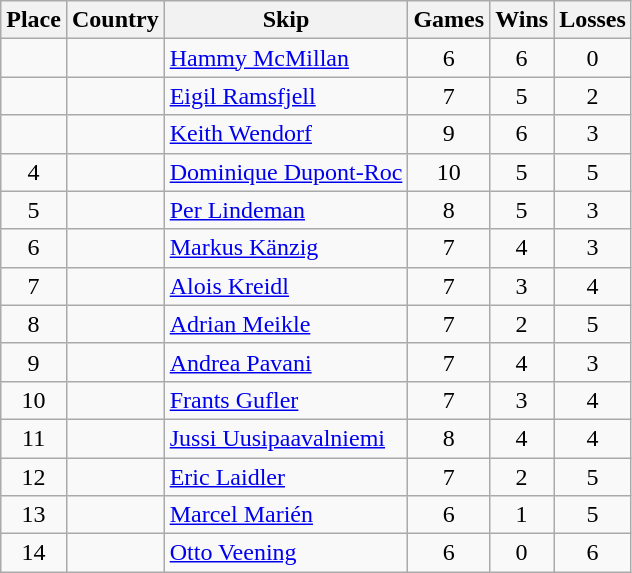<table class="wikitable" style="text-align:center">
<tr>
<th>Place</th>
<th>Country</th>
<th>Skip</th>
<th>Games</th>
<th>Wins</th>
<th>Losses</th>
</tr>
<tr>
<td></td>
<td align=left></td>
<td align=left><a href='#'>Hammy McMillan</a></td>
<td>6</td>
<td>6</td>
<td>0</td>
</tr>
<tr>
<td></td>
<td align=left></td>
<td align=left><a href='#'>Eigil Ramsfjell</a></td>
<td>7</td>
<td>5</td>
<td>2</td>
</tr>
<tr>
<td></td>
<td align=left></td>
<td align=left><a href='#'>Keith Wendorf</a></td>
<td>9</td>
<td>6</td>
<td>3</td>
</tr>
<tr>
<td>4</td>
<td align=left></td>
<td align=left><a href='#'>Dominique Dupont-Roc</a></td>
<td>10</td>
<td>5</td>
<td>5</td>
</tr>
<tr>
<td>5</td>
<td align=left></td>
<td align=left><a href='#'>Per Lindeman</a></td>
<td>8</td>
<td>5</td>
<td>3</td>
</tr>
<tr>
<td>6</td>
<td align=left></td>
<td align=left><a href='#'>Markus Känzig</a></td>
<td>7</td>
<td>4</td>
<td>3</td>
</tr>
<tr>
<td>7</td>
<td align=left></td>
<td align=left><a href='#'>Alois Kreidl</a></td>
<td>7</td>
<td>3</td>
<td>4</td>
</tr>
<tr>
<td>8</td>
<td align=left></td>
<td align=left><a href='#'>Adrian Meikle</a></td>
<td>7</td>
<td>2</td>
<td>5</td>
</tr>
<tr>
<td>9</td>
<td align=left></td>
<td align=left><a href='#'>Andrea Pavani</a></td>
<td>7</td>
<td>4</td>
<td>3</td>
</tr>
<tr>
<td>10</td>
<td align=left></td>
<td align=left><a href='#'>Frants Gufler</a></td>
<td>7</td>
<td>3</td>
<td>4</td>
</tr>
<tr>
<td>11</td>
<td align=left></td>
<td align=left><a href='#'>Jussi Uusipaavalniemi</a></td>
<td>8</td>
<td>4</td>
<td>4</td>
</tr>
<tr>
<td>12</td>
<td align=left></td>
<td align=left><a href='#'>Eric Laidler</a></td>
<td>7</td>
<td>2</td>
<td>5</td>
</tr>
<tr>
<td>13</td>
<td align=left></td>
<td align=left><a href='#'>Marcel Marién</a></td>
<td>6</td>
<td>1</td>
<td>5</td>
</tr>
<tr>
<td>14</td>
<td align=left></td>
<td align=left><a href='#'>Otto Veening</a></td>
<td>6</td>
<td>0</td>
<td>6</td>
</tr>
</table>
